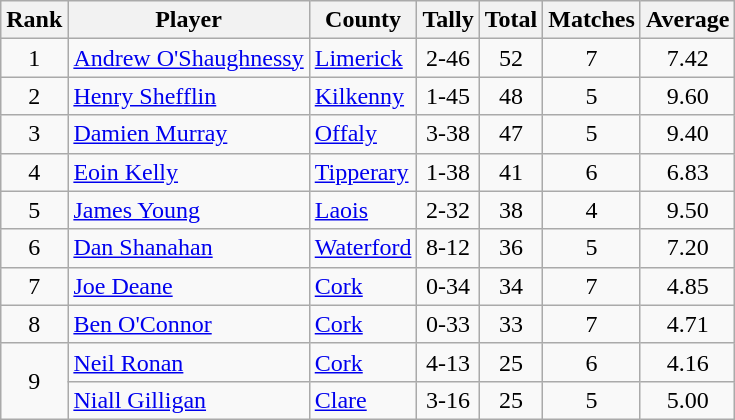<table class="wikitable">
<tr>
<th>Rank</th>
<th>Player</th>
<th>County</th>
<th>Tally</th>
<th>Total</th>
<th>Matches</th>
<th>Average</th>
</tr>
<tr>
<td rowspan="1" align="center">1</td>
<td><a href='#'>Andrew O'Shaughnessy</a></td>
<td><a href='#'>Limerick</a></td>
<td align="center">2-46</td>
<td align="center">52</td>
<td align="center">7</td>
<td align="center">7.42</td>
</tr>
<tr>
<td rowspan="1" align="center">2</td>
<td><a href='#'>Henry Shefflin</a></td>
<td><a href='#'>Kilkenny</a></td>
<td align="center">1-45</td>
<td align="center">48</td>
<td align="center">5</td>
<td align="center">9.60</td>
</tr>
<tr>
<td rowspan="1" align="center">3</td>
<td><a href='#'>Damien Murray</a></td>
<td><a href='#'>Offaly</a></td>
<td align="center">3-38</td>
<td align="center">47</td>
<td align="center">5</td>
<td align="center">9.40</td>
</tr>
<tr>
<td rowspan="1" align="center">4</td>
<td><a href='#'>Eoin Kelly</a></td>
<td><a href='#'>Tipperary</a></td>
<td align="center">1-38</td>
<td align="center">41</td>
<td align="center">6</td>
<td align="center">6.83</td>
</tr>
<tr>
<td rowspan="1" align="center">5</td>
<td><a href='#'>James Young</a></td>
<td><a href='#'>Laois</a></td>
<td align="center">2-32</td>
<td align="center">38</td>
<td align="center">4</td>
<td align="center">9.50</td>
</tr>
<tr>
<td rowspan="1" align="center">6</td>
<td><a href='#'>Dan Shanahan</a></td>
<td><a href='#'>Waterford</a></td>
<td align="center">8-12</td>
<td align="center">36</td>
<td align="center">5</td>
<td align="center">7.20</td>
</tr>
<tr>
<td rowspan="1" align="center">7</td>
<td><a href='#'>Joe Deane</a></td>
<td><a href='#'>Cork</a></td>
<td align="center">0-34</td>
<td align="center">34</td>
<td align="center">7</td>
<td align="center">4.85</td>
</tr>
<tr>
<td rowspan="1" align="center">8</td>
<td><a href='#'>Ben O'Connor</a></td>
<td><a href='#'>Cork</a></td>
<td align="center">0-33</td>
<td align="center">33</td>
<td align="center">7</td>
<td align="center">4.71</td>
</tr>
<tr>
<td rowspan="2" align="center">9</td>
<td><a href='#'>Neil Ronan</a></td>
<td><a href='#'>Cork</a></td>
<td align="center">4-13</td>
<td align="center">25</td>
<td align="center">6</td>
<td align="center">4.16</td>
</tr>
<tr>
<td><a href='#'>Niall Gilligan</a></td>
<td><a href='#'>Clare</a></td>
<td align="center">3-16</td>
<td align="center">25</td>
<td align="center">5</td>
<td align="center">5.00</td>
</tr>
</table>
